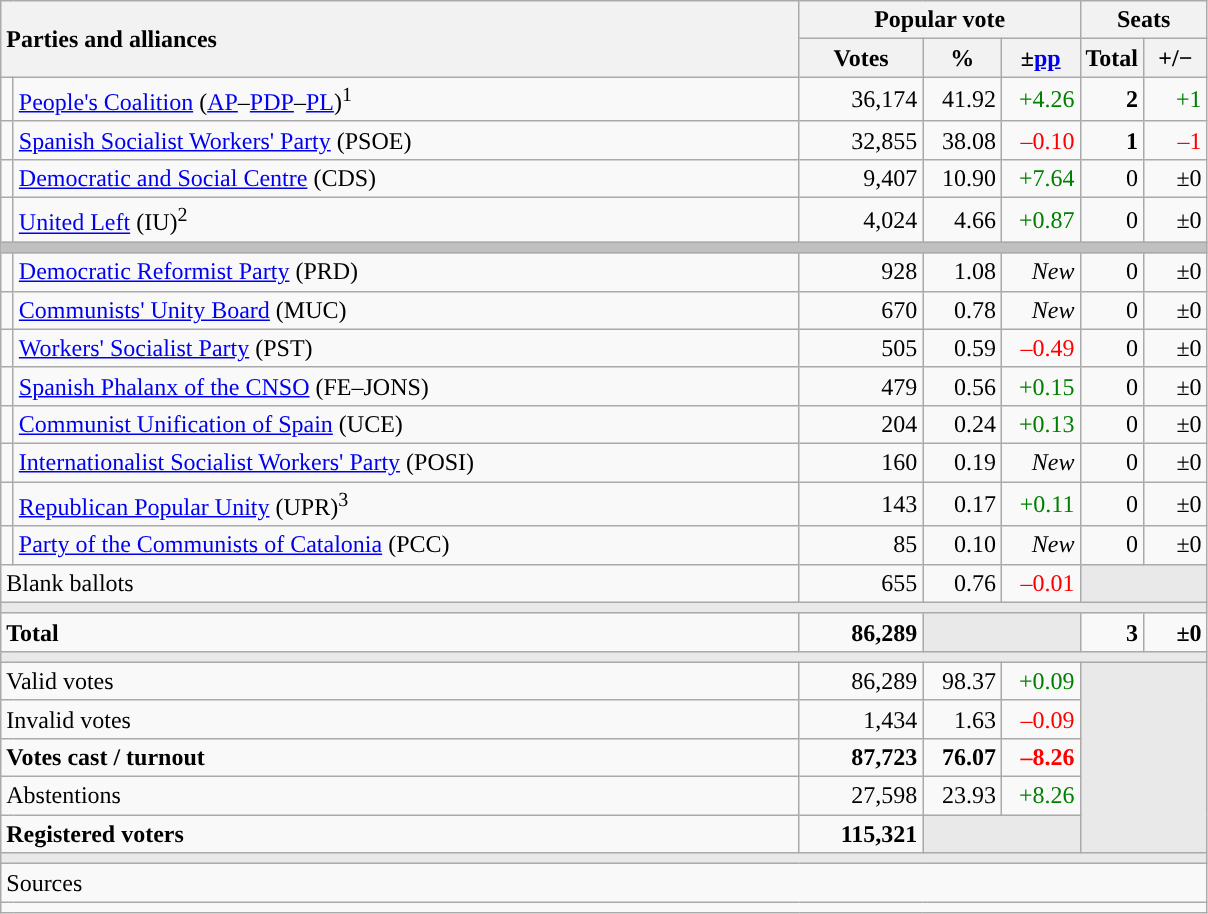<table class="wikitable" style="text-align:right;">
<tr>
<th style="text-align:left;" rowspan="2" colspan="2" width="525">Parties and alliances</th>
<th colspan="3">Popular vote</th>
<th colspan="2">Seats</th>
</tr>
<tr>
<th width="75">Votes</th>
<th width="45">%</th>
<th width="45">±<a href='#'>pp</a></th>
<th width="35">Total</th>
<th width="35">+/−</th>
</tr>
<tr>
<td width="1" style="color:inherit;background:"></td>
<td align="left"><a href='#'>People's Coalition</a> (<a href='#'>AP</a>–<a href='#'>PDP</a>–<a href='#'>PL</a>)<sup>1</sup></td>
<td>36,174</td>
<td>41.92</td>
<td style="color:green;">+4.26</td>
<td><strong>2</strong></td>
<td style="color:green;">+1</td>
</tr>
<tr>
<td style="color:inherit;background:"></td>
<td align="left"><a href='#'>Spanish Socialist Workers' Party</a> (PSOE)</td>
<td>32,855</td>
<td>38.08</td>
<td style="color:red;">–0.10</td>
<td><strong>1</strong></td>
<td style="color:red;">–1</td>
</tr>
<tr>
<td style="color:inherit;background:"></td>
<td align="left"><a href='#'>Democratic and Social Centre</a> (CDS)</td>
<td>9,407</td>
<td>10.90</td>
<td style="color:green;">+7.64</td>
<td>0</td>
<td>±0</td>
</tr>
<tr>
<td style="color:inherit;background:"></td>
<td align="left"><a href='#'>United Left</a> (IU)<sup>2</sup></td>
<td>4,024</td>
<td>4.66</td>
<td style="color:green;">+0.87</td>
<td>0</td>
<td>±0</td>
</tr>
<tr>
<td colspan="7" bgcolor="#C0C0C0"></td>
</tr>
<tr>
<td style="color:inherit;background:"></td>
<td align="left"><a href='#'>Democratic Reformist Party</a> (PRD)</td>
<td>928</td>
<td>1.08</td>
<td><em>New</em></td>
<td>0</td>
<td>±0</td>
</tr>
<tr>
<td style="color:inherit;background:"></td>
<td align="left"><a href='#'>Communists' Unity Board</a> (MUC)</td>
<td>670</td>
<td>0.78</td>
<td><em>New</em></td>
<td>0</td>
<td>±0</td>
</tr>
<tr>
<td style="color:inherit;background:"></td>
<td align="left"><a href='#'>Workers' Socialist Party</a> (PST)</td>
<td>505</td>
<td>0.59</td>
<td style="color:red;">–0.49</td>
<td>0</td>
<td>±0</td>
</tr>
<tr>
<td style="color:inherit;background:"></td>
<td align="left"><a href='#'>Spanish Phalanx of the CNSO</a> (FE–JONS)</td>
<td>479</td>
<td>0.56</td>
<td style="color:green;">+0.15</td>
<td>0</td>
<td>±0</td>
</tr>
<tr>
<td style="color:inherit;background:"></td>
<td align="left"><a href='#'>Communist Unification of Spain</a> (UCE)</td>
<td>204</td>
<td>0.24</td>
<td style="color:green;">+0.13</td>
<td>0</td>
<td>±0</td>
</tr>
<tr>
<td style="color:inherit;background:"></td>
<td align="left"><a href='#'>Internationalist Socialist Workers' Party</a> (POSI)</td>
<td>160</td>
<td>0.19</td>
<td><em>New</em></td>
<td>0</td>
<td>±0</td>
</tr>
<tr>
<td style="color:inherit;background:"></td>
<td align="left"><a href='#'>Republican Popular Unity</a> (UPR)<sup>3</sup></td>
<td>143</td>
<td>0.17</td>
<td style="color:green;">+0.11</td>
<td>0</td>
<td>±0</td>
</tr>
<tr>
<td style="color:inherit;background:"></td>
<td align="left"><a href='#'>Party of the Communists of Catalonia</a> (PCC)</td>
<td>85</td>
<td>0.10</td>
<td><em>New</em></td>
<td>0</td>
<td>±0</td>
</tr>
<tr>
<td align="left" colspan="2">Blank ballots</td>
<td>655</td>
<td>0.76</td>
<td style="color:red;">–0.01</td>
<td bgcolor="#E9E9E9" colspan="2"></td>
</tr>
<tr>
<td colspan="7" bgcolor="#E9E9E9"></td>
</tr>
<tr style="font-weight:bold;">
<td align="left" colspan="2">Total</td>
<td>86,289</td>
<td bgcolor="#E9E9E9" colspan="2"></td>
<td>3</td>
<td>±0</td>
</tr>
<tr>
<td colspan="7" bgcolor="#E9E9E9"></td>
</tr>
<tr>
<td align="left" colspan="2">Valid votes</td>
<td>86,289</td>
<td>98.37</td>
<td style="color:green;">+0.09</td>
<td bgcolor="#E9E9E9" colspan="2" rowspan="5"></td>
</tr>
<tr>
<td align="left" colspan="2">Invalid votes</td>
<td>1,434</td>
<td>1.63</td>
<td style="color:red;">–0.09</td>
</tr>
<tr style="font-weight:bold;">
<td align="left" colspan="2">Votes cast / turnout</td>
<td>87,723</td>
<td>76.07</td>
<td style="color:red;">–8.26</td>
</tr>
<tr>
<td align="left" colspan="2">Abstentions</td>
<td>27,598</td>
<td>23.93</td>
<td style="color:green;">+8.26</td>
</tr>
<tr style="font-weight:bold;">
<td align="left" colspan="2">Registered voters</td>
<td>115,321</td>
<td bgcolor="#E9E9E9" colspan="2"></td>
</tr>
<tr>
<td colspan="7" bgcolor="#E9E9E9"></td>
</tr>
<tr>
<td align="left" colspan="7">Sources</td>
</tr>
<tr>
<td colspan="7" style="text-align:left; max-width:790px;"></td>
</tr>
</table>
